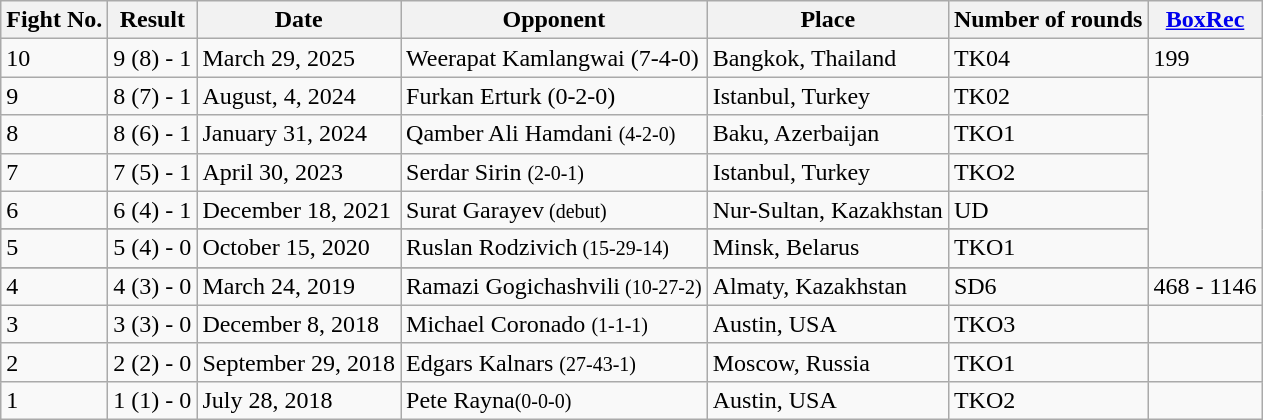<table class="wikitable">
<tr>
<th>Fight No.</th>
<th>Result</th>
<th>Date</th>
<th>Opponent</th>
<th>Place</th>
<th>Number of rounds</th>
<th><a href='#'>BoxRec</a></th>
</tr>
<tr>
<td>10</td>
<td>9 (8) - 1</td>
<td>March 29, 2025</td>
<td>Weerapat Kamlangwai (7-4-0)</td>
<td>Bangkok, Thailand</td>
<td>TK04</td>
<td>199</td>
</tr>
<tr>
<td>9</td>
<td>8 (7) - 1</td>
<td>August, 4, 2024</td>
<td>Furkan Erturk (0-2-0)</td>
<td>Istanbul, Turkey</td>
<td>TK02</td>
</tr>
<tr>
<td>8</td>
<td>8 (6) - 1</td>
<td>January 31, 2024</td>
<td>Qamber Ali Hamdani <small>(4-2-0)</small></td>
<td>Baku, Azerbaijan</td>
<td>TKO1</td>
</tr>
<tr>
<td>7</td>
<td>7 (5) - 1</td>
<td>April 30, 2023</td>
<td>Serdar Sirin <small>(2-0-1)</small></td>
<td>Istanbul, Turkey</td>
<td>TKO2</td>
</tr>
<tr>
<td>6</td>
<td>6 (4) - 1</td>
<td>December 18, 2021</td>
<td>Surat Garayev<small> (debut)</small></td>
<td>Nur-Sultan, Kazakhstan</td>
<td>UD</td>
</tr>
<tr>
</tr>
<tr>
<td>5</td>
<td>5 (4) - 0</td>
<td>October 15, 2020</td>
<td>Ruslan Rodzivich<small> (15-29-14)</small></td>
<td>Minsk, Belarus</td>
<td>TKO1</td>
</tr>
<tr>
</tr>
<tr>
<td>4</td>
<td>4 (3) - 0</td>
<td>March 24, 2019</td>
<td>Ramazi Gogichashvili<small> (10-27-2)</small></td>
<td>Almaty, Kazakhstan</td>
<td>SD6</td>
<td>468 - 1146</td>
</tr>
<tr>
<td>3</td>
<td>3 (3) - 0</td>
<td>December 8, 2018</td>
<td>Michael Coronado <small>(1-1-1)</small></td>
<td>Austin, USA</td>
<td>TKO3</td>
<td></td>
</tr>
<tr>
<td>2</td>
<td>2 (2) - 0</td>
<td>September 29, 2018</td>
<td>Edgars Kalnars <small>(27-43-1)</small></td>
<td>Moscow, Russia</td>
<td>TKO1</td>
<td></td>
</tr>
<tr>
<td>1</td>
<td>1 (1) - 0</td>
<td>July 28, 2018</td>
<td>Pete Rayna<small>(0-0-0)</small></td>
<td>Austin, USA</td>
<td>TKO2</td>
<td></td>
</tr>
</table>
